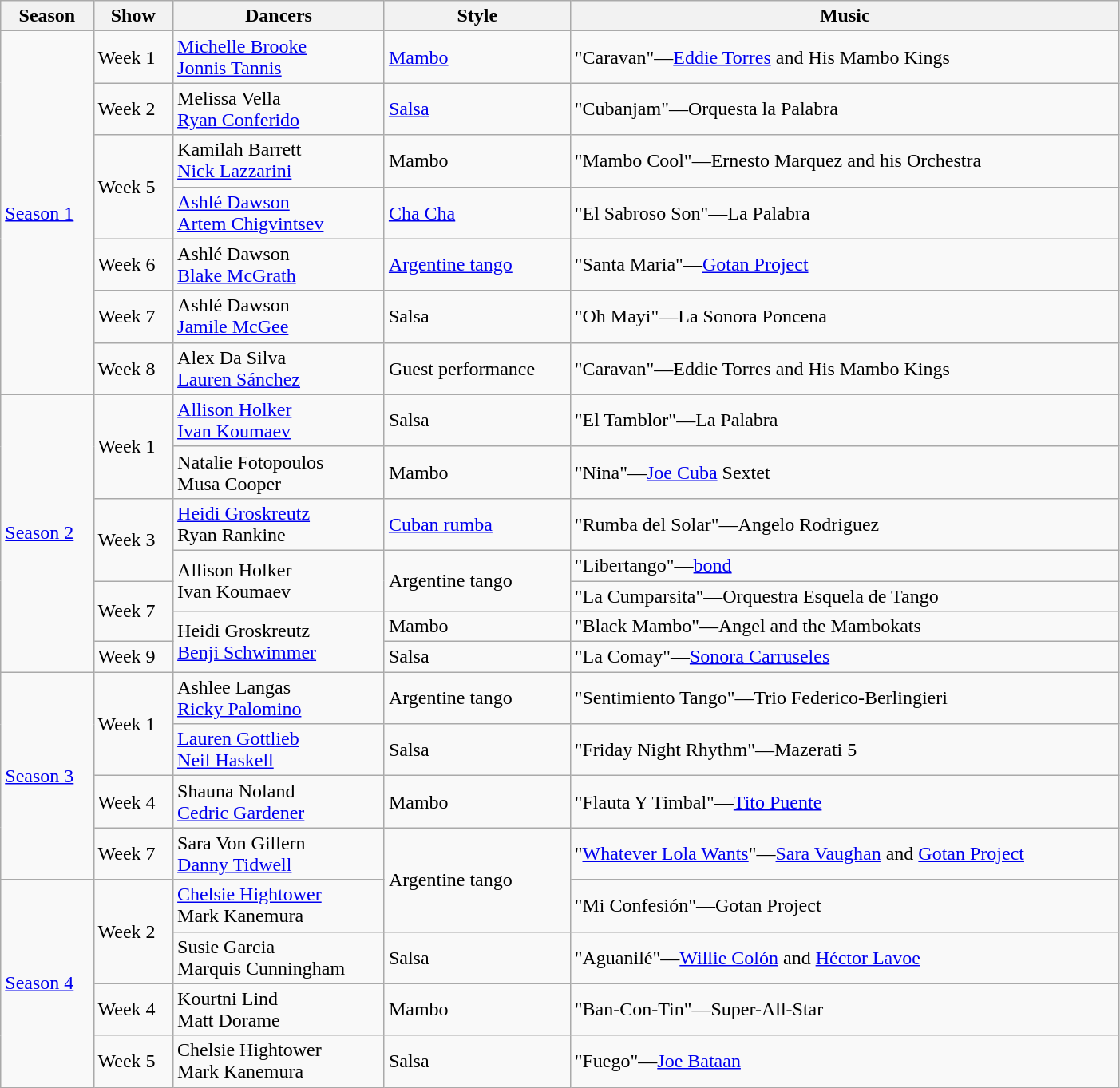<table class="wikitable" style="width:74%;">
<tr>
<th>Season</th>
<th>Show</th>
<th>Dancers</th>
<th>Style</th>
<th>Music</th>
</tr>
<tr>
<td rowspan="8"><a href='#'>Season 1</a></td>
<td rowspan="2">Week 1</td>
<td><a href='#'>Michelle Brooke</a><br><a href='#'>Jonnis Tannis</a></td>
<td rowspan="2"><a href='#'>Mambo</a></td>
<td rowspan="2">"Caravan"—<a href='#'>Eddie Torres</a> and His Mambo Kings</td>
</tr>
<tr>
<td rowspan="2">Melissa Vella<br><a href='#'>Ryan Conferido</a></td>
</tr>
<tr>
<td>Week 2</td>
<td><a href='#'>Salsa</a></td>
<td>"Cubanjam"—Orquesta la Palabra</td>
</tr>
<tr>
<td rowspan="2">Week 5</td>
<td>Kamilah Barrett<br><a href='#'>Nick Lazzarini</a></td>
<td>Mambo</td>
<td>"Mambo Cool"—Ernesto Marquez and his Orchestra</td>
</tr>
<tr>
<td><a href='#'>Ashlé Dawson</a><br><a href='#'>Artem Chigvintsev</a></td>
<td><a href='#'>Cha Cha</a></td>
<td>"El Sabroso Son"—La Palabra</td>
</tr>
<tr>
<td>Week 6</td>
<td>Ashlé Dawson<br><a href='#'>Blake McGrath</a></td>
<td><a href='#'>Argentine tango</a></td>
<td>"Santa Maria"—<a href='#'>Gotan Project</a></td>
</tr>
<tr>
<td>Week 7</td>
<td>Ashlé Dawson<br><a href='#'>Jamile McGee</a></td>
<td>Salsa</td>
<td>"Oh Mayi"—La Sonora Poncena</td>
</tr>
<tr>
<td>Week 8</td>
<td>Alex Da Silva<br><a href='#'>Lauren Sánchez</a></td>
<td>Guest performance</td>
<td>"Caravan"—Eddie Torres and His Mambo Kings</td>
</tr>
<tr>
<td rowspan="7"><a href='#'>Season 2</a></td>
<td rowspan="2">Week 1</td>
<td><a href='#'>Allison Holker</a><br><a href='#'>Ivan Koumaev</a></td>
<td>Salsa</td>
<td>"El Tamblor"—La Palabra</td>
</tr>
<tr>
<td>Natalie Fotopoulos<br>Musa Cooper</td>
<td>Mambo</td>
<td>"Nina"—<a href='#'>Joe Cuba</a> Sextet</td>
</tr>
<tr>
<td rowspan="2">Week 3</td>
<td><a href='#'>Heidi Groskreutz</a><br>Ryan Rankine</td>
<td><a href='#'>Cuban rumba</a></td>
<td>"Rumba del Solar"—Angelo Rodriguez</td>
</tr>
<tr>
<td rowspan="2">Allison Holker<br>Ivan Koumaev</td>
<td rowspan="2">Argentine tango</td>
<td>"Libertango"—<a href='#'>bond</a></td>
</tr>
<tr>
<td rowspan="2">Week 7</td>
<td>"La Cumparsita"—Orquestra Esquela de Tango</td>
</tr>
<tr>
<td rowspan="2">Heidi Groskreutz<br><a href='#'>Benji Schwimmer</a></td>
<td>Mambo</td>
<td>"Black Mambo"—Angel and the Mambokats</td>
</tr>
<tr>
<td>Week 9</td>
<td>Salsa</td>
<td>"La Comay"—<a href='#'>Sonora Carruseles</a></td>
</tr>
<tr>
<td rowspan="4"><a href='#'>Season 3</a></td>
<td rowspan="2">Week 1</td>
<td>Ashlee Langas<br><a href='#'>Ricky Palomino</a></td>
<td>Argentine tango</td>
<td>"Sentimiento Tango"—Trio Federico-Berlingieri</td>
</tr>
<tr>
<td><a href='#'>Lauren Gottlieb</a><br><a href='#'>Neil Haskell</a></td>
<td>Salsa</td>
<td>"Friday Night Rhythm"—Mazerati 5</td>
</tr>
<tr>
<td>Week 4</td>
<td>Shauna Noland<br><a href='#'>Cedric Gardener</a></td>
<td>Mambo</td>
<td>"Flauta Y Timbal"—<a href='#'>Tito Puente</a></td>
</tr>
<tr>
<td>Week 7</td>
<td>Sara Von Gillern<br><a href='#'>Danny Tidwell</a></td>
<td rowspan="2">Argentine tango</td>
<td>"<a href='#'>Whatever Lola Wants</a>"—<a href='#'>Sara Vaughan</a> and <a href='#'>Gotan Project</a></td>
</tr>
<tr>
<td rowspan="4"><a href='#'>Season 4</a></td>
<td rowspan="2">Week 2</td>
<td><a href='#'>Chelsie Hightower</a><br>Mark Kanemura</td>
<td>"Mi Confesión"—Gotan Project</td>
</tr>
<tr>
<td>Susie Garcia<br>Marquis Cunningham</td>
<td>Salsa</td>
<td>"Aguanilé"—<a href='#'>Willie Colón</a> and <a href='#'>Héctor Lavoe</a></td>
</tr>
<tr>
<td>Week 4</td>
<td>Kourtni Lind<br>Matt Dorame</td>
<td>Mambo</td>
<td>"Ban-Con-Tin"—Super-All-Star</td>
</tr>
<tr>
<td>Week 5</td>
<td>Chelsie Hightower<br>Mark Kanemura</td>
<td>Salsa</td>
<td>"Fuego"—<a href='#'>Joe Bataan</a></td>
</tr>
</table>
